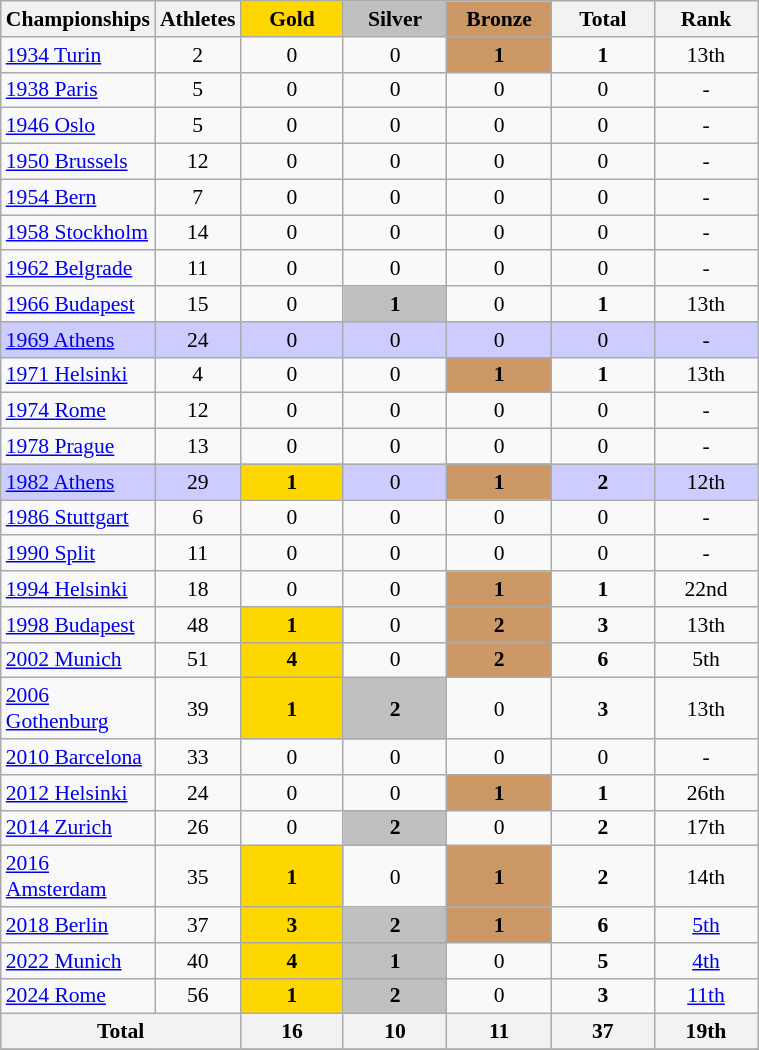<table class="wikitable" width=40% style="font-size:90%; text-align:center;">
<tr>
<th>Championships</th>
<th>Athletes</th>
<td style="background:gold; width:4.5em; font-weight:bold;">Gold</td>
<td style="background:silver; width:4.5em; font-weight:bold;">Silver</td>
<td style="background:#cc9966; width:4.5em; font-weight:bold;">Bronze</td>
<th style="width:4.5em; font-weight:bold;">Total</th>
<th style="width:4.5em; font-weight:bold;">Rank</th>
</tr>
<tr>
<td align=left><a href='#'>1934 Turin</a></td>
<td>2</td>
<td>0</td>
<td>0</td>
<td style="background:#cc9966;"><strong>1</strong></td>
<td><strong>1</strong></td>
<td>13th</td>
</tr>
<tr>
<td align=left><a href='#'>1938 Paris</a></td>
<td>5</td>
<td>0</td>
<td>0</td>
<td>0</td>
<td>0</td>
<td>-</td>
</tr>
<tr>
<td align=left><a href='#'>1946 Oslo</a></td>
<td>5</td>
<td>0</td>
<td>0</td>
<td>0</td>
<td>0</td>
<td>-</td>
</tr>
<tr>
<td align=left><a href='#'>1950 Brussels</a></td>
<td>12</td>
<td>0</td>
<td>0</td>
<td>0</td>
<td>0</td>
<td>-</td>
</tr>
<tr>
<td align=left><a href='#'>1954 Bern</a></td>
<td>7</td>
<td>0</td>
<td>0</td>
<td>0</td>
<td>0</td>
<td>-</td>
</tr>
<tr>
<td align=left><a href='#'>1958 Stockholm</a></td>
<td>14</td>
<td>0</td>
<td>0</td>
<td>0</td>
<td>0</td>
<td>-</td>
</tr>
<tr>
<td align=left><a href='#'>1962 Belgrade</a></td>
<td>11</td>
<td>0</td>
<td>0</td>
<td>0</td>
<td>0</td>
<td>-</td>
</tr>
<tr>
<td align=left><a href='#'>1966 Budapest</a></td>
<td>15</td>
<td>0</td>
<td style="background:silver;"><strong>1</strong></td>
<td>0</td>
<td><strong>1</strong></td>
<td>13th</td>
</tr>
<tr style="background:#ccccff">
<td align=left><a href='#'>1969 Athens</a></td>
<td>24</td>
<td>0</td>
<td>0</td>
<td>0</td>
<td>0</td>
<td>-</td>
</tr>
<tr>
<td align=left><a href='#'>1971 Helsinki</a></td>
<td>4</td>
<td>0</td>
<td>0</td>
<td style="background:#cc9966;"><strong>1</strong></td>
<td><strong>1</strong></td>
<td>13th</td>
</tr>
<tr>
<td align=left><a href='#'>1974 Rome</a></td>
<td>12</td>
<td>0</td>
<td>0</td>
<td>0</td>
<td>0</td>
<td>-</td>
</tr>
<tr>
<td align=left><a href='#'>1978 Prague</a></td>
<td>13</td>
<td>0</td>
<td>0</td>
<td>0</td>
<td>0</td>
<td>-</td>
</tr>
<tr style="background:#ccccff">
<td align=left><a href='#'>1982 Athens</a></td>
<td>29</td>
<td style="background:gold;"><strong>1</strong></td>
<td>0</td>
<td style="background:#cc9966;"><strong>1</strong></td>
<td><strong>2</strong></td>
<td>12th</td>
</tr>
<tr>
<td align=left><a href='#'>1986 Stuttgart</a></td>
<td>6</td>
<td>0</td>
<td>0</td>
<td>0</td>
<td>0</td>
<td>-</td>
</tr>
<tr>
<td align=left><a href='#'>1990 Split</a></td>
<td>11</td>
<td>0</td>
<td>0</td>
<td>0</td>
<td>0</td>
<td>-</td>
</tr>
<tr>
<td align=left><a href='#'>1994 Helsinki</a></td>
<td>18</td>
<td>0</td>
<td>0</td>
<td style="background:#cc9966;"><strong>1</strong></td>
<td><strong>1</strong></td>
<td>22nd</td>
</tr>
<tr>
<td align=left><a href='#'>1998 Budapest</a></td>
<td>48</td>
<td style="background:gold;"><strong>1</strong></td>
<td>0</td>
<td style="background:#cc9966;"><strong>2</strong></td>
<td><strong>3</strong></td>
<td>13th</td>
</tr>
<tr>
<td align=left><a href='#'>2002 Munich</a></td>
<td>51</td>
<td style="background:gold;"><strong>4</strong></td>
<td>0</td>
<td style="background:#cc9966;"><strong>2</strong></td>
<td><strong>6</strong></td>
<td>5th</td>
</tr>
<tr>
<td align=left><a href='#'>2006 Gothenburg</a></td>
<td>39</td>
<td style="background:gold;"><strong>1</strong></td>
<td style="background:silver;"><strong>2</strong></td>
<td>0</td>
<td><strong>3</strong></td>
<td>13th</td>
</tr>
<tr>
<td align=left><a href='#'>2010 Barcelona</a></td>
<td>33</td>
<td>0</td>
<td>0</td>
<td>0</td>
<td>0</td>
<td>-</td>
</tr>
<tr>
<td align=left><a href='#'>2012 Helsinki</a></td>
<td>24</td>
<td>0</td>
<td>0</td>
<td style="background:#cc9966;"><strong>1</strong></td>
<td><strong>1</strong></td>
<td>26th</td>
</tr>
<tr>
<td align=left><a href='#'>2014 Zurich</a></td>
<td>26</td>
<td>0</td>
<td style="background:silver;"><strong>2</strong></td>
<td>0</td>
<td><strong>2</strong></td>
<td>17th</td>
</tr>
<tr>
<td align=left><a href='#'>2016 Amsterdam</a></td>
<td>35</td>
<td style="background:gold;"><strong>1</strong></td>
<td>0</td>
<td style="background:#cc9966;"><strong>1</strong></td>
<td><strong>2</strong></td>
<td>14th</td>
</tr>
<tr>
<td align=left><a href='#'>2018 Berlin</a></td>
<td>37</td>
<td style="background:gold;"><strong>3</strong></td>
<td style="background:silver;"><strong>2</strong></td>
<td style="background:#cc9966;"><strong>1</strong></td>
<td><strong>6</strong></td>
<td><a href='#'>5th</a></td>
</tr>
<tr>
<td align=left><a href='#'>2022 Munich</a></td>
<td>40</td>
<td style="background:gold;"><strong>4</strong></td>
<td style="background:silver;"><strong>1</strong></td>
<td>0</td>
<td><strong>5</strong></td>
<td><a href='#'>4th</a></td>
</tr>
<tr>
<td align=left><a href='#'>2024 Rome</a></td>
<td>56</td>
<td style="background:gold;"><strong>1</strong></td>
<td style="background:silver;"><strong>2</strong></td>
<td>0</td>
<td><strong>3</strong></td>
<td><a href='#'>11th</a></td>
</tr>
<tr>
<th colspan=2>Total</th>
<th><strong>16</strong></th>
<th><strong>10</strong></th>
<th><strong>11</strong></th>
<th><strong>37</strong></th>
<th>19th</th>
</tr>
<tr class="sortbottom">
</tr>
</table>
